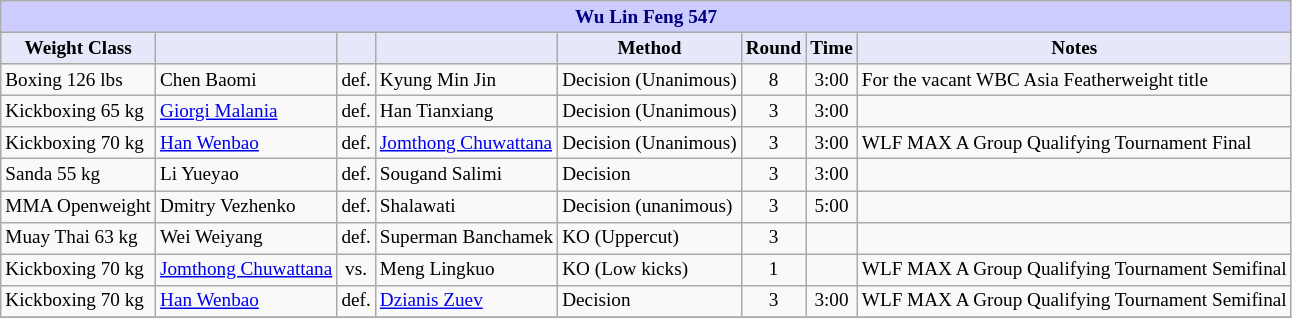<table class="wikitable" style="font-size: 80%;">
<tr>
<th colspan="8" style="background-color: #ccf; color: #000080; text-align: center;">Wu Lin Feng 547</th>
</tr>
<tr>
<th colspan="1" style="background-color: #E6E8FA; color: #000000; text-align: center;">Weight Class</th>
<th colspan="1" style="background-color: #E6E8FA; color: #000000; text-align: center;"></th>
<th colspan="1" style="background-color: #E6E8FA; color: #000000; text-align: center;"></th>
<th colspan="1" style="background-color: #E6E8FA; color: #000000; text-align: center;"></th>
<th colspan="1" style="background-color: #E6E8FA; color: #000000; text-align: center;">Method</th>
<th colspan="1" style="background-color: #E6E8FA; color: #000000; text-align: center;">Round</th>
<th colspan="1" style="background-color: #E6E8FA; color: #000000; text-align: center;">Time</th>
<th colspan="1" style="background-color: #E6E8FA; color: #000000; text-align: center;">Notes</th>
</tr>
<tr>
<td>Boxing 126 lbs</td>
<td> Chen Baomi</td>
<td align=center>def.</td>
<td> Kyung Min Jin</td>
<td>Decision (Unanimous)</td>
<td align=center>8</td>
<td align=center>3:00</td>
<td>For the vacant WBC Asia Featherweight title</td>
</tr>
<tr>
<td>Kickboxing 65 kg</td>
<td> <a href='#'>Giorgi Malania</a></td>
<td align=center>def.</td>
<td> Han Tianxiang</td>
<td>Decision (Unanimous)</td>
<td align=center>3</td>
<td align=center>3:00</td>
<td></td>
</tr>
<tr>
<td>Kickboxing 70 kg</td>
<td> <a href='#'>Han Wenbao</a></td>
<td align=center>def.</td>
<td> <a href='#'>Jomthong Chuwattana</a></td>
<td>Decision (Unanimous)</td>
<td align=center>3</td>
<td align=center>3:00</td>
<td>WLF MAX A Group Qualifying Tournament Final</td>
</tr>
<tr>
<td>Sanda 55 kg</td>
<td> Li Yueyao</td>
<td align=center>def.</td>
<td> Sougand Salimi</td>
<td>Decision</td>
<td align=center>3</td>
<td align=center>3:00</td>
<td></td>
</tr>
<tr>
<td>MMA Openweight</td>
<td> Dmitry Vezhenko</td>
<td align=center>def.</td>
<td> Shalawati</td>
<td>Decision (unanimous)</td>
<td align=center>3</td>
<td align=center>5:00</td>
<td></td>
</tr>
<tr>
<td>Muay Thai 63 kg</td>
<td> Wei Weiyang</td>
<td align=center>def.</td>
<td> Superman Banchamek</td>
<td>KO (Uppercut)</td>
<td align=center>3</td>
<td align=center></td>
<td></td>
</tr>
<tr>
<td>Kickboxing 70 kg</td>
<td> <a href='#'>Jomthong Chuwattana</a></td>
<td align=center>vs.</td>
<td> Meng Lingkuo</td>
<td>KO (Low kicks)</td>
<td align=center>1</td>
<td align=center></td>
<td>WLF MAX A Group Qualifying Tournament Semifinal</td>
</tr>
<tr>
<td>Kickboxing 70 kg</td>
<td> <a href='#'>Han Wenbao</a></td>
<td align=center>def.</td>
<td> <a href='#'>Dzianis Zuev</a></td>
<td>Decision</td>
<td align=center>3</td>
<td align=center>3:00</td>
<td>WLF MAX A Group Qualifying Tournament Semifinal</td>
</tr>
<tr>
</tr>
</table>
